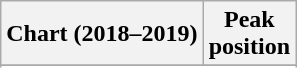<table class="wikitable sortable plainrowheaders">
<tr>
<th>Chart (2018–2019)</th>
<th>Peak<br>position</th>
</tr>
<tr>
</tr>
<tr>
</tr>
<tr>
</tr>
<tr>
</tr>
<tr>
</tr>
</table>
